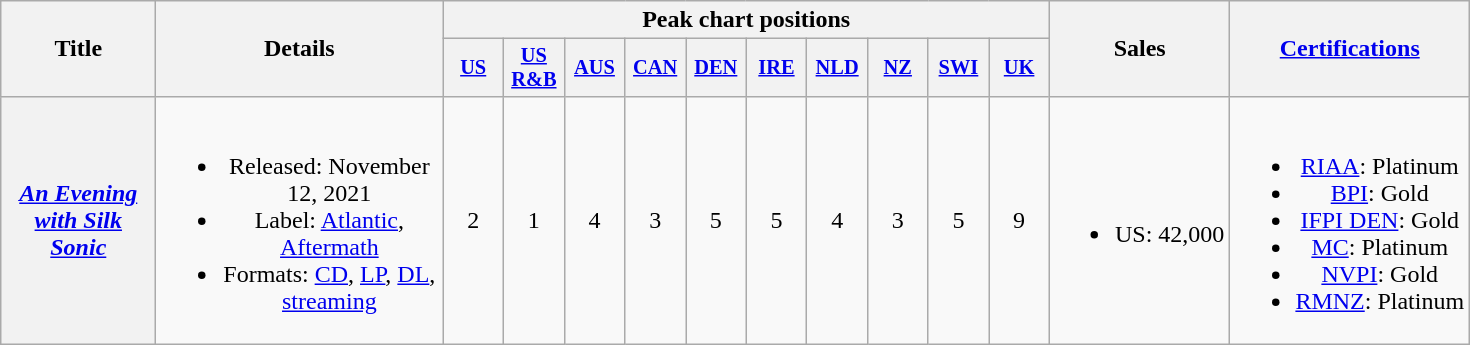<table class="wikitable plainrowheaders" style="text-align:center;">
<tr>
<th scope="col" rowspan="2" style="width:6em;">Title</th>
<th scope="col" rowspan="2" style="width:11.5em;">Details</th>
<th scope="col" colspan="10">Peak chart positions</th>
<th scope="col" rowspan="2">Sales</th>
<th scope="col" rowspan="2"><a href='#'>Certifications</a></th>
</tr>
<tr>
<th scope="col" style="width:2.5em;font-size:85%;"><a href='#'>US</a><br></th>
<th scope="col" style="width:2.5em;font-size:85%;"><a href='#'>US R&B</a><br></th>
<th scope="col" style="width:2.5em;font-size:85%;"><a href='#'>AUS</a><br></th>
<th scope="col" style="width:2.5em;font-size:85%;"><a href='#'>CAN</a><br></th>
<th scope="col" style="width:2.5em;font-size:85%;"><a href='#'>DEN</a><br></th>
<th scope="col" style="width:2.5em;font-size:85%;"><a href='#'>IRE</a><br></th>
<th scope="col" style="width:2.5em;font-size:85%;"><a href='#'>NLD</a><br></th>
<th scope="col" style="width:2.5em;font-size:85%;"><a href='#'>NZ</a><br></th>
<th scope="col" style="width:2.5em;font-size:85%;"><a href='#'>SWI</a><br></th>
<th scope="col" style="width:2.5em;font-size:85%;"><a href='#'>UK</a><br></th>
</tr>
<tr>
<th scope="row"><em><a href='#'>An Evening with Silk Sonic</a></em></th>
<td><br><ul><li>Released: November 12, 2021</li><li>Label: <a href='#'>Atlantic</a>, <a href='#'>Aftermath</a></li><li>Formats: <a href='#'>CD</a>, <a href='#'>LP</a>, <a href='#'>DL</a>, <a href='#'>streaming</a></li></ul></td>
<td>2</td>
<td>1</td>
<td>4</td>
<td>3</td>
<td>5</td>
<td>5</td>
<td>4</td>
<td>3</td>
<td>5</td>
<td>9</td>
<td><br><ul><li>US: 42,000</li></ul></td>
<td><br><ul><li><a href='#'>RIAA</a>: Platinum</li><li><a href='#'>BPI</a>: Gold</li><li><a href='#'>IFPI DEN</a>: Gold</li><li><a href='#'>MC</a>: Platinum</li><li><a href='#'>NVPI</a>: Gold</li><li><a href='#'>RMNZ</a>: Platinum</li></ul></td>
</tr>
</table>
